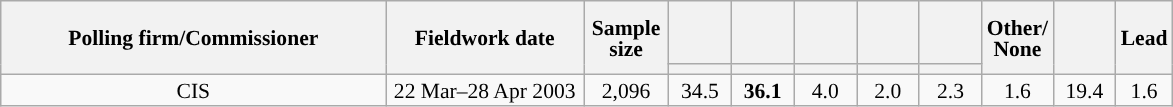<table class="wikitable collapsible collapsed" style="text-align:center; font-size:90%; line-height:14px;">
<tr style="height:42px;">
<th style="width:250px;" rowspan="2">Polling firm/Commissioner</th>
<th style="width:125px;" rowspan="2">Fieldwork date</th>
<th style="width:50px;" rowspan="2">Sample size</th>
<th style="width:35px;"></th>
<th style="width:35px;"></th>
<th style="width:35px;"></th>
<th style="width:35px;"></th>
<th style="width:35px;"></th>
<th style="width:35px;" rowspan="2">Other/<br>None</th>
<th style="width:35px;" rowspan="2"></th>
<th style="width:30px;" rowspan="2">Lead</th>
</tr>
<tr>
<th style="color:inherit;background:"></th>
<th style="color:inherit;background:"></th>
<th style="color:inherit;background:"></th>
<th style="color:inherit;background:"></th>
<th style="color:inherit;background:"></th>
</tr>
<tr>
<td>CIS</td>
<td>22 Mar–28 Apr 2003</td>
<td>2,096</td>
<td>34.5</td>
<td><strong>36.1</strong></td>
<td>4.0</td>
<td>2.0</td>
<td>2.3</td>
<td>1.6</td>
<td>19.4</td>
<td style="background:">1.6</td>
</tr>
</table>
